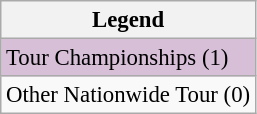<table class="wikitable" style="font-size:95%;">
<tr>
<th>Legend</th>
</tr>
<tr style="background:thistle;">
<td>Tour Championships (1)</td>
</tr>
<tr>
<td>Other Nationwide Tour (0)</td>
</tr>
</table>
